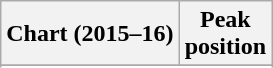<table class="wikitable sortable plainrowheaders">
<tr>
<th>Chart (2015–16)</th>
<th>Peak<br>position</th>
</tr>
<tr>
</tr>
<tr>
</tr>
<tr>
</tr>
</table>
